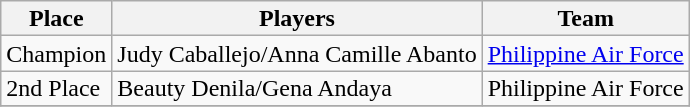<table class="wikitable" style="text-align:left; line-height:16px; width:auto;">
<tr>
<th>Place</th>
<th>Players</th>
<th>Team</th>
</tr>
<tr>
<td>Champion</td>
<td>Judy Caballejo/Anna Camille Abanto</td>
<td><a href='#'>Philippine Air Force</a></td>
</tr>
<tr>
<td>2nd Place</td>
<td>Beauty Denila/Gena Andaya</td>
<td>Philippine Air Force</td>
</tr>
<tr>
</tr>
</table>
